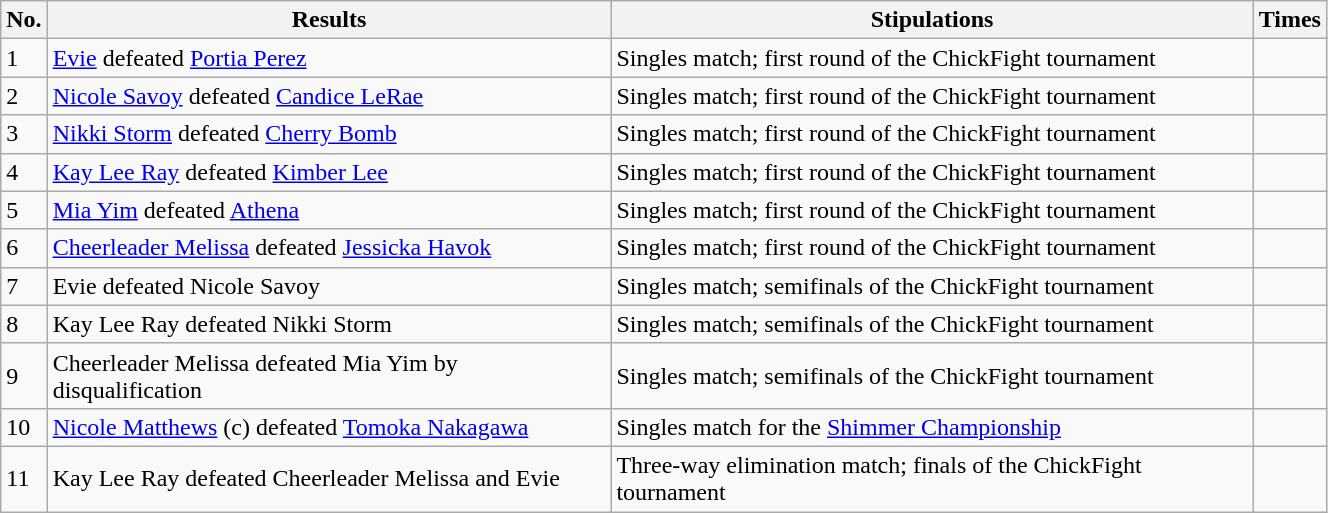<table style="font-size: 100%" class="wikitable sortable" width="70%">
<tr>
<th><strong>No.</strong></th>
<th><strong>Results</strong></th>
<th><strong>Stipulations</strong></th>
<th><strong>Times</strong></th>
</tr>
<tr>
<td>1</td>
<td><a href='#'>Evie</a> defeated <a href='#'>Portia Perez</a></td>
<td>Singles match; first round of the ChickFight tournament</td>
<td></td>
</tr>
<tr>
<td>2</td>
<td><a href='#'>Nicole Savoy</a> defeated <a href='#'>Candice LeRae</a></td>
<td>Singles match; first round of the ChickFight tournament</td>
<td></td>
</tr>
<tr>
<td>3</td>
<td><a href='#'>Nikki Storm</a> defeated <a href='#'>Cherry Bomb</a></td>
<td>Singles match; first round of the ChickFight tournament</td>
<td></td>
</tr>
<tr>
<td>4</td>
<td><a href='#'>Kay Lee Ray</a> defeated <a href='#'>Kimber Lee</a></td>
<td>Singles match; first round of the ChickFight tournament</td>
<td></td>
</tr>
<tr>
<td>5</td>
<td><a href='#'>Mia Yim</a> defeated <a href='#'>Athena</a></td>
<td>Singles match; first round of the ChickFight tournament</td>
<td></td>
</tr>
<tr>
<td>6</td>
<td><a href='#'>Cheerleader Melissa</a> defeated <a href='#'>Jessicka Havok</a></td>
<td>Singles match; first round of the ChickFight tournament</td>
<td></td>
</tr>
<tr>
<td>7</td>
<td>Evie defeated Nicole Savoy</td>
<td>Singles match; semifinals of the ChickFight tournament</td>
<td></td>
</tr>
<tr>
<td>8</td>
<td>Kay Lee Ray defeated Nikki Storm</td>
<td>Singles match; semifinals of the ChickFight tournament</td>
<td></td>
</tr>
<tr>
<td>9</td>
<td>Cheerleader Melissa defeated Mia Yim by disqualification</td>
<td>Singles match; semifinals of the ChickFight tournament</td>
<td></td>
</tr>
<tr>
<td>10</td>
<td><a href='#'>Nicole Matthews</a> (c) defeated <a href='#'>Tomoka Nakagawa</a></td>
<td>Singles match for the <a href='#'>Shimmer Championship</a></td>
<td></td>
</tr>
<tr>
<td>11</td>
<td>Kay Lee Ray defeated Cheerleader Melissa and Evie</td>
<td>Three-way elimination match; finals of the ChickFight tournament</td>
<td></td>
</tr>
</table>
